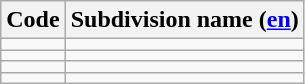<table class="wikitable sortable">
<tr>
<th>Code</th>
<th>Subdivision name (<a href='#'>en</a>)</th>
</tr>
<tr>
<td></td>
<td></td>
</tr>
<tr>
<td></td>
<td></td>
</tr>
<tr>
<td></td>
<td></td>
</tr>
<tr>
<td></td>
<td></td>
</tr>
</table>
